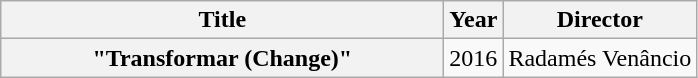<table class="wikitable plainrowheaders" style=text-align:center>
<tr>
<th scope="col" style="width:18em;">Title</th>
<th scope="col">Year</th>
<th scope="col">Director</th>
</tr>
<tr>
<th scope="row">"Transformar (Change)"</th>
<td>2016</td>
<td>Radamés Venâncio</td>
</tr>
</table>
